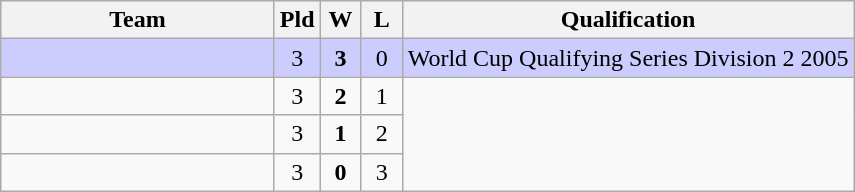<table class="wikitable" style="text-align:center">
<tr>
<th width=175>Team</th>
<th width=20  abbr="Played">Pld</th>
<th width=20  abbr="Won">W</th>
<th width=20  abbr="Lost">L</th>
<th>Qualification</th>
</tr>
<tr bgcolor=CCCCFF>
<td style="text-align:left;'"><strong></strong></td>
<td>3</td>
<td><strong>3</strong></td>
<td>0</td>
<td>World Cup Qualifying Series Division 2 2005</td>
</tr>
<tr>
<td style="text-align:left;"><strong></strong></td>
<td>3</td>
<td><strong>2</strong></td>
<td>1</td>
<td rowspan=3></td>
</tr>
<tr>
<td style="text-align:left;"></td>
<td>3</td>
<td><strong>1</strong></td>
<td>2</td>
</tr>
<tr>
<td style="text-align:left;"></td>
<td>3</td>
<td><strong>0</strong></td>
<td>3</td>
</tr>
</table>
